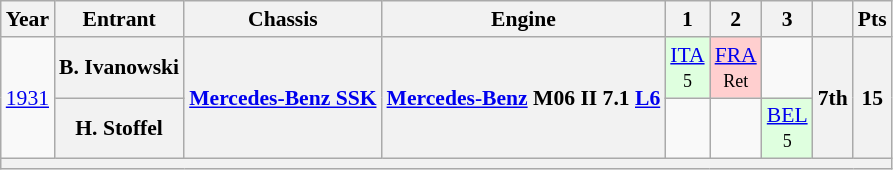<table class="wikitable" style="text-align:center; font-size:90%">
<tr>
<th>Year</th>
<th>Entrant</th>
<th>Chassis</th>
<th>Engine</th>
<th>1</th>
<th>2</th>
<th>3</th>
<th></th>
<th>Pts</th>
</tr>
<tr>
<td rowspan=2><a href='#'>1931</a></td>
<th>B. Ivanowski</th>
<th rowspan=2><a href='#'>Mercedes-Benz SSK</a></th>
<th rowspan=2><a href='#'>Mercedes-Benz</a> M06 II  7.1 <a href='#'>L6</a></th>
<td style="background:#dfffdf;"><a href='#'>ITA</a><br><small>5</small></td>
<td style="background:#ffcfcf;"><a href='#'>FRA</a><br><small>Ret</small></td>
<td></td>
<th rowspan=2>7th</th>
<th rowspan=2>15</th>
</tr>
<tr>
<th>H. Stoffel</th>
<td></td>
<td></td>
<td style="background:#dfffdf;"><a href='#'>BEL</a><br><small>5</small></td>
</tr>
<tr>
<th colspan=9></th>
</tr>
</table>
